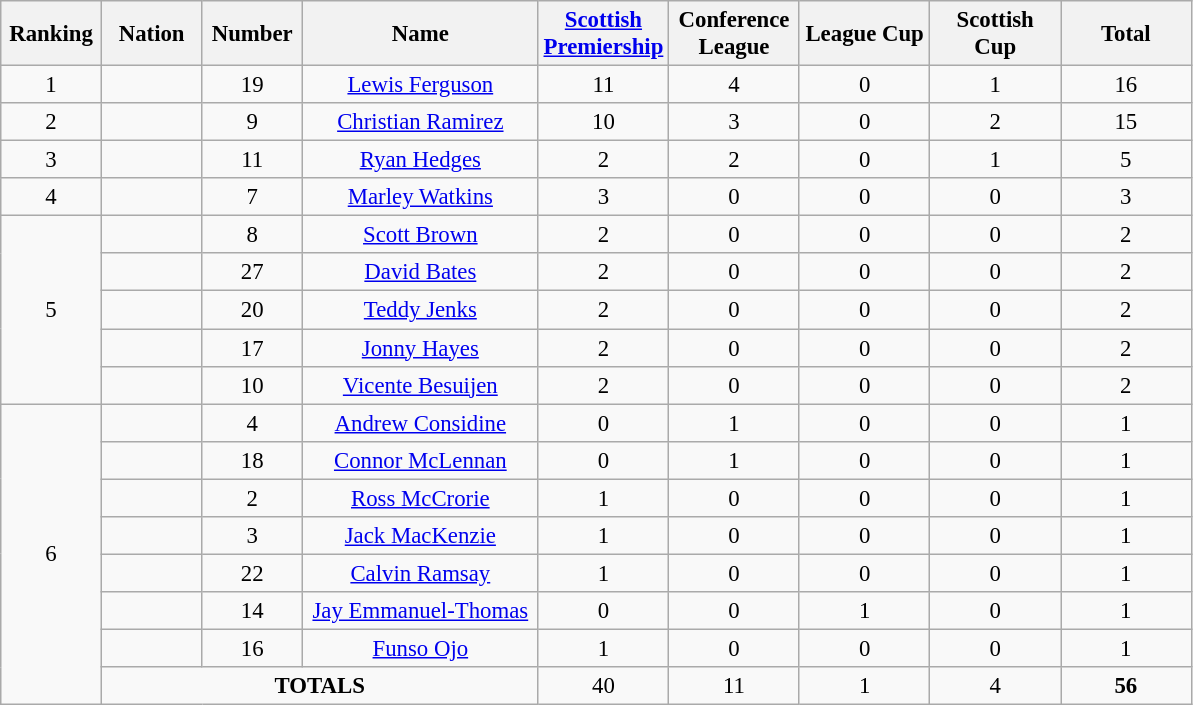<table class="wikitable" style="font-size: 95%; text-align: center;">
<tr>
<th width=60>Ranking</th>
<th width=60>Nation</th>
<th width=60>Number</th>
<th width=150>Name</th>
<th width=80><a href='#'>Scottish Premiership</a></th>
<th width=80>Conference League</th>
<th width=80>League Cup</th>
<th width=80>Scottish Cup</th>
<th width=80>Total</th>
</tr>
<tr>
<td rowspan=1>1</td>
<td></td>
<td>19</td>
<td><a href='#'>Lewis Ferguson</a></td>
<td>11</td>
<td>4</td>
<td>0</td>
<td>1</td>
<td>16</td>
</tr>
<tr>
<td rowspan=1>2</td>
<td></td>
<td>9</td>
<td><a href='#'>Christian Ramirez</a></td>
<td>10</td>
<td>3</td>
<td>0</td>
<td>2</td>
<td>15</td>
</tr>
<tr>
<td rowspan=1>3</td>
<td></td>
<td>11</td>
<td><a href='#'>Ryan Hedges</a></td>
<td>2</td>
<td>2</td>
<td>0</td>
<td>1</td>
<td>5</td>
</tr>
<tr>
<td rowspan=1>4</td>
<td></td>
<td>7</td>
<td><a href='#'>Marley Watkins</a></td>
<td>3</td>
<td>0</td>
<td>0</td>
<td>0</td>
<td>3</td>
</tr>
<tr>
<td rowspan=5>5</td>
<td></td>
<td>8</td>
<td><a href='#'>Scott Brown</a></td>
<td>2</td>
<td>0</td>
<td>0</td>
<td>0</td>
<td>2</td>
</tr>
<tr>
<td></td>
<td>27</td>
<td><a href='#'>David Bates</a></td>
<td>2</td>
<td>0</td>
<td>0</td>
<td>0</td>
<td>2</td>
</tr>
<tr>
<td></td>
<td>20</td>
<td><a href='#'>Teddy Jenks</a></td>
<td>2</td>
<td>0</td>
<td>0</td>
<td>0</td>
<td>2</td>
</tr>
<tr>
<td></td>
<td>17</td>
<td><a href='#'>Jonny Hayes</a></td>
<td>2</td>
<td>0</td>
<td>0</td>
<td>0</td>
<td>2</td>
</tr>
<tr>
<td></td>
<td>10</td>
<td><a href='#'>Vicente Besuijen</a></td>
<td>2</td>
<td>0</td>
<td>0</td>
<td>0</td>
<td>2</td>
</tr>
<tr>
<td rowspan=9>6</td>
<td></td>
<td>4</td>
<td><a href='#'>Andrew Considine</a></td>
<td>0</td>
<td>1</td>
<td>0</td>
<td>0</td>
<td>1</td>
</tr>
<tr>
<td></td>
<td>18</td>
<td><a href='#'>Connor McLennan</a></td>
<td>0</td>
<td>1</td>
<td>0</td>
<td>0</td>
<td>1</td>
</tr>
<tr>
<td></td>
<td>2</td>
<td><a href='#'>Ross McCrorie</a></td>
<td>1</td>
<td>0</td>
<td>0</td>
<td>0</td>
<td>1</td>
</tr>
<tr>
<td></td>
<td>3</td>
<td><a href='#'>Jack MacKenzie</a></td>
<td>1</td>
<td>0</td>
<td>0</td>
<td>0</td>
<td>1</td>
</tr>
<tr>
<td></td>
<td>22</td>
<td><a href='#'>Calvin Ramsay</a></td>
<td>1</td>
<td>0</td>
<td>0</td>
<td>0</td>
<td>1</td>
</tr>
<tr>
<td></td>
<td>14</td>
<td><a href='#'>Jay Emmanuel-Thomas</a></td>
<td>0</td>
<td>0</td>
<td>1</td>
<td>0</td>
<td>1</td>
</tr>
<tr>
<td></td>
<td>16</td>
<td><a href='#'>Funso Ojo</a></td>
<td>1</td>
<td>0</td>
<td>0</td>
<td>0</td>
<td>1</td>
</tr>
<tr>
<td colspan=3><strong>TOTALS</strong></td>
<td>40</td>
<td>11</td>
<td>1</td>
<td>4</td>
<td><strong>56</strong></td>
</tr>
</table>
